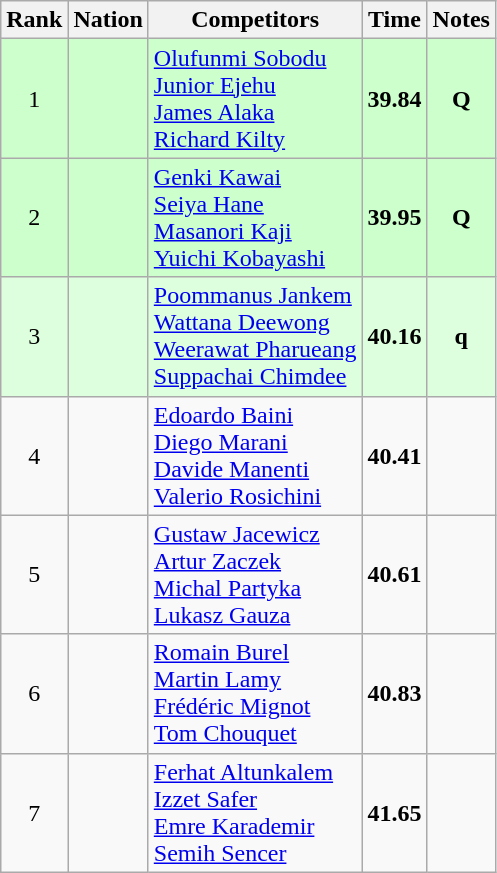<table class="wikitable sortable" style="text-align:center">
<tr>
<th>Rank</th>
<th>Nation</th>
<th>Competitors</th>
<th>Time</th>
<th>Notes</th>
</tr>
<tr bgcolor=ccffcc>
<td>1</td>
<td align=left></td>
<td align=left><a href='#'>Olufunmi Sobodu</a><br><a href='#'>Junior Ejehu</a><br><a href='#'>James Alaka</a><br><a href='#'>Richard Kilty</a></td>
<td><strong>39.84</strong></td>
<td><strong>Q</strong></td>
</tr>
<tr bgcolor=ccffcc>
<td>2</td>
<td align=left></td>
<td align=left><a href='#'>Genki Kawai</a><br><a href='#'>Seiya Hane</a><br><a href='#'>Masanori Kaji</a><br><a href='#'>Yuichi Kobayashi</a></td>
<td><strong>39.95</strong></td>
<td><strong>Q</strong></td>
</tr>
<tr bgcolor=ddffdd>
<td>3</td>
<td align=left></td>
<td align=left><a href='#'>Poommanus Jankem</a><br><a href='#'>Wattana Deewong</a><br><a href='#'>Weerawat Pharueang</a><br><a href='#'>Suppachai Chimdee</a></td>
<td><strong>40.16</strong></td>
<td><strong>q</strong></td>
</tr>
<tr>
<td>4</td>
<td align=left></td>
<td align=left><a href='#'>Edoardo Baini</a><br><a href='#'>Diego Marani</a><br><a href='#'>Davide Manenti</a><br><a href='#'>Valerio Rosichini</a></td>
<td><strong>40.41</strong></td>
<td></td>
</tr>
<tr>
<td>5</td>
<td align=left></td>
<td align=left><a href='#'>Gustaw Jacewicz</a><br><a href='#'>Artur Zaczek</a><br><a href='#'>Michal Partyka</a><br><a href='#'>Lukasz Gauza</a></td>
<td><strong>40.61</strong></td>
<td></td>
</tr>
<tr>
<td>6</td>
<td align=left></td>
<td align=left><a href='#'>Romain Burel</a><br><a href='#'>Martin Lamy</a><br><a href='#'>Frédéric Mignot</a><br><a href='#'>Tom Chouquet</a></td>
<td><strong>40.83</strong></td>
<td></td>
</tr>
<tr>
<td>7</td>
<td align=left></td>
<td align=left><a href='#'>Ferhat Altunkalem</a><br><a href='#'>Izzet Safer</a><br><a href='#'>Emre Karademir</a><br><a href='#'>Semih Sencer</a></td>
<td><strong>41.65</strong></td>
<td></td>
</tr>
</table>
